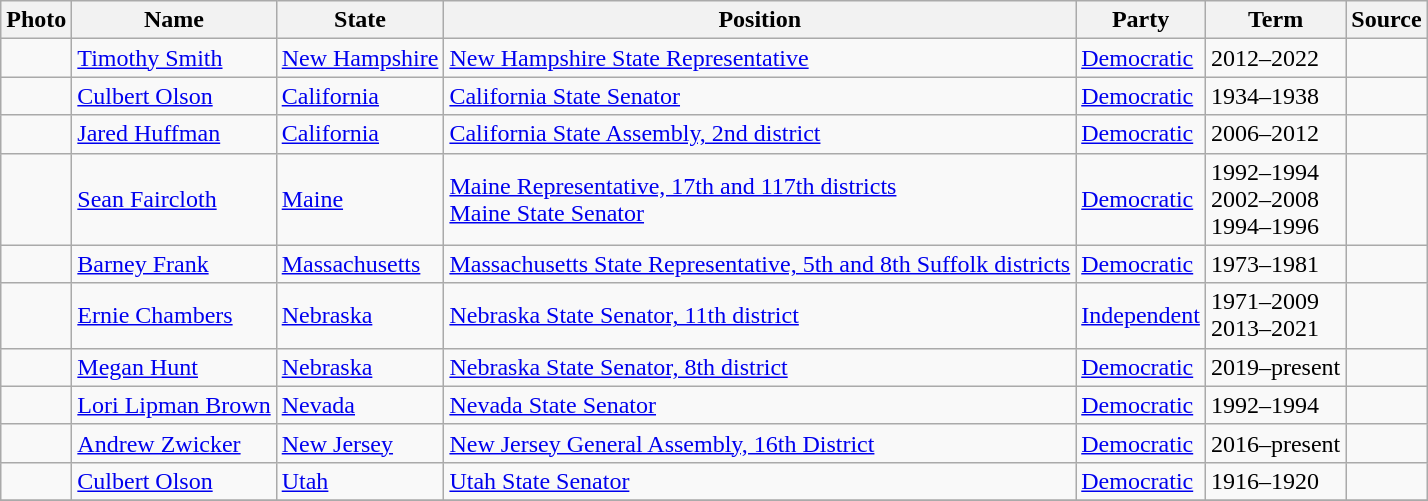<table class="wikitable">
<tr>
<th>Photo</th>
<th>Name</th>
<th>State</th>
<th>Position</th>
<th>Party</th>
<th>Term</th>
<th>Source</th>
</tr>
<tr>
<td></td>
<td><a href='#'>Timothy Smith</a></td>
<td><a href='#'>New Hampshire</a></td>
<td><a href='#'>New Hampshire State Representative</a></td>
<td><a href='#'>Democratic</a></td>
<td>2012–2022</td>
<td></td>
</tr>
<tr>
<td></td>
<td><a href='#'>Culbert Olson</a></td>
<td><a href='#'>California</a></td>
<td><a href='#'>California State Senator</a></td>
<td><a href='#'>Democratic</a></td>
<td>1934–1938</td>
<td></td>
</tr>
<tr>
<td></td>
<td><a href='#'>Jared Huffman</a></td>
<td><a href='#'>California</a></td>
<td><a href='#'>California State Assembly, 2nd district</a></td>
<td><a href='#'>Democratic</a></td>
<td>2006–2012</td>
<td></td>
</tr>
<tr>
<td></td>
<td><a href='#'>Sean Faircloth</a></td>
<td><a href='#'>Maine</a></td>
<td><a href='#'>Maine Representative, 17th and 117th districts</a><br><a href='#'>Maine State Senator</a></td>
<td><a href='#'>Democratic</a></td>
<td>1992–1994<br>2002–2008<br>1994–1996</td>
<td></td>
</tr>
<tr>
<td></td>
<td><a href='#'>Barney Frank</a></td>
<td><a href='#'>Massachusetts</a></td>
<td><a href='#'>Massachusetts State Representative, 5th and 8th Suffolk districts</a></td>
<td><a href='#'>Democratic</a></td>
<td>1973–1981</td>
<td></td>
</tr>
<tr>
<td></td>
<td><a href='#'>Ernie Chambers</a></td>
<td><a href='#'>Nebraska</a></td>
<td><a href='#'>Nebraska State Senator, 11th district</a></td>
<td><a href='#'>Independent</a></td>
<td>1971–2009<br>2013–2021</td>
<td></td>
</tr>
<tr>
<td></td>
<td><a href='#'>Megan Hunt</a></td>
<td><a href='#'>Nebraska</a></td>
<td><a href='#'>Nebraska State Senator, 8th district</a></td>
<td><a href='#'>Democratic</a></td>
<td>2019–present</td>
<td></td>
</tr>
<tr>
<td></td>
<td><a href='#'>Lori Lipman Brown</a></td>
<td><a href='#'>Nevada</a></td>
<td><a href='#'>Nevada State Senator</a></td>
<td><a href='#'>Democratic</a></td>
<td>1992–1994</td>
<td></td>
</tr>
<tr>
<td></td>
<td><a href='#'>Andrew Zwicker</a></td>
<td><a href='#'>New Jersey</a></td>
<td><a href='#'>New Jersey General Assembly, 16th District</a></td>
<td><a href='#'>Democratic</a></td>
<td>2016–present</td>
<td></td>
</tr>
<tr>
<td></td>
<td><a href='#'>Culbert Olson</a></td>
<td><a href='#'>Utah</a></td>
<td><a href='#'>Utah State Senator</a></td>
<td><a href='#'>Democratic</a></td>
<td>1916–1920</td>
<td></td>
</tr>
<tr>
</tr>
</table>
